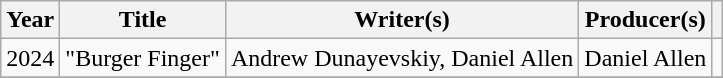<table class="wikitable">
<tr>
<th>Year</th>
<th>Title</th>
<th>Writer(s)</th>
<th>Producer(s)</th>
<th style="text-align: center;" class="unsortable"></th>
</tr>
<tr>
<td>2024</td>
<td>"Burger Finger"</td>
<td>Andrew Dunayevskiy, Daniel Allen</td>
<td>Daniel Allen</td>
<td style="text-align: center;"></td>
</tr>
<tr>
</tr>
</table>
